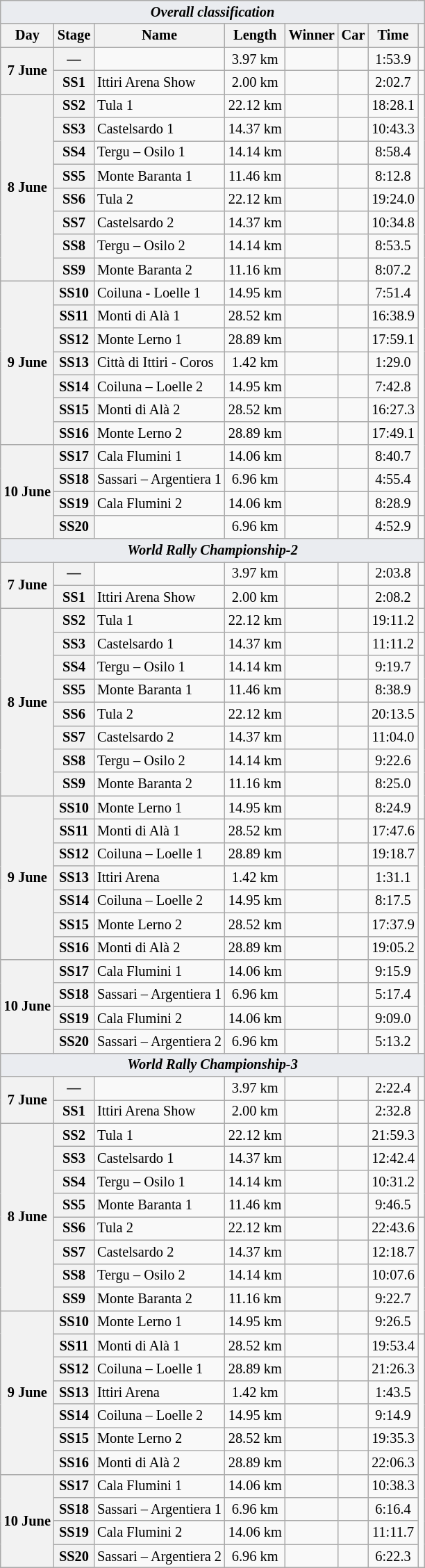<table class="wikitable" style="font-size: 85%;">
<tr>
<td style="background-color:#EAECF0; text-align:center" colspan="8"><strong><em>Overall classification</em></strong></td>
</tr>
<tr>
<th>Day</th>
<th>Stage</th>
<th>Name</th>
<th>Length</th>
<th>Winner</th>
<th>Car</th>
<th>Time</th>
<th></th>
</tr>
<tr>
<th rowspan="2">7 June</th>
<th>—</th>
<td></td>
<td align="center">3.97 km</td>
<td></td>
<td></td>
<td align="center">1:53.9</td>
<td></td>
</tr>
<tr>
<th>SS1</th>
<td>Ittiri Arena Show</td>
<td align="center">2.00 km</td>
<td></td>
<td></td>
<td align="center">2:02.7</td>
<td></td>
</tr>
<tr>
<th rowspan="8">8 June</th>
<th>SS2</th>
<td>Tula 1</td>
<td align="center">22.12 km</td>
<td></td>
<td></td>
<td align="center">18:28.1</td>
<td rowspan="4"></td>
</tr>
<tr>
<th>SS3</th>
<td>Castelsardo 1</td>
<td align="center">14.37 km</td>
<td></td>
<td></td>
<td align="center">10:43.3</td>
</tr>
<tr>
<th>SS4</th>
<td>Tergu – Osilo 1</td>
<td align="center">14.14 km</td>
<td></td>
<td></td>
<td align="center">8:58.4</td>
</tr>
<tr>
<th>SS5</th>
<td>Monte Baranta 1</td>
<td align="center">11.46 km</td>
<td></td>
<td></td>
<td align="center">8:12.8</td>
</tr>
<tr>
<th>SS6</th>
<td>Tula 2</td>
<td align="center">22.12 km</td>
<td></td>
<td></td>
<td align="center">19:24.0</td>
<td rowspan="14"></td>
</tr>
<tr>
<th>SS7</th>
<td>Castelsardo 2</td>
<td align="center">14.37 km</td>
<td></td>
<td></td>
<td align="center">10:34.8</td>
</tr>
<tr>
<th>SS8</th>
<td>Tergu – Osilo 2</td>
<td align="center">14.14 km</td>
<td></td>
<td></td>
<td align="center">8:53.5</td>
</tr>
<tr>
<th>SS9</th>
<td>Monte Baranta 2</td>
<td align="center">11.16 km</td>
<td></td>
<td></td>
<td align="center">8:07.2</td>
</tr>
<tr>
<th rowspan="7">9 June</th>
<th>SS10</th>
<td>Coiluna - Loelle 1</td>
<td align="center">14.95 km</td>
<td></td>
<td></td>
<td align="center">7:51.4</td>
</tr>
<tr>
<th>SS11</th>
<td>Monti di Alà 1</td>
<td align="center">28.52 km</td>
<td></td>
<td></td>
<td align="center">16:38.9</td>
</tr>
<tr>
<th>SS12</th>
<td>Monte Lerno 1</td>
<td align="center">28.89 km</td>
<td></td>
<td></td>
<td align="center">17:59.1</td>
</tr>
<tr>
<th>SS13</th>
<td>Città di Ittiri - Coros</td>
<td align="center">1.42 km</td>
<td></td>
<td></td>
<td align="center">1:29.0</td>
</tr>
<tr>
<th>SS14</th>
<td>Coiluna – Loelle 2</td>
<td align="center">14.95 km</td>
<td></td>
<td></td>
<td align="center">7:42.8</td>
</tr>
<tr>
<th>SS15</th>
<td>Monti di Alà 2</td>
<td align="center">28.52 km</td>
<td></td>
<td></td>
<td align="center">16:27.3</td>
</tr>
<tr>
<th>SS16</th>
<td>Monte Lerno 2</td>
<td align="center">28.89 km</td>
<td></td>
<td></td>
<td align="center">17:49.1</td>
</tr>
<tr>
<th rowspan="4">10 June</th>
<th>SS17</th>
<td>Cala Flumini 1</td>
<td align="center">14.06 km</td>
<td></td>
<td></td>
<td align="center">8:40.7</td>
</tr>
<tr>
<th>SS18</th>
<td>Sassari – Argentiera 1</td>
<td align="center">6.96 km</td>
<td></td>
<td></td>
<td align="center">4:55.4</td>
</tr>
<tr>
<th>SS19</th>
<td>Cala Flumini 2</td>
<td align="center">14.06 km</td>
<td></td>
<td></td>
<td align="center">8:28.9</td>
</tr>
<tr>
<th>SS20</th>
<td></td>
<td align="center">6.96 km</td>
<td></td>
<td></td>
<td align="center">4:52.9</td>
<td></td>
</tr>
<tr>
<td style="background-color:#EAECF0; text-align:center" colspan="8"><strong><em>World Rally Championship-2</em></strong></td>
</tr>
<tr>
<th rowspan="2">7 June</th>
<th>—</th>
<td></td>
<td align="center">3.97 km</td>
<td></td>
<td></td>
<td align="center">2:03.8</td>
<td></td>
</tr>
<tr>
<th>SS1</th>
<td>Ittiri Arena Show</td>
<td align="center">2.00 km</td>
<td></td>
<td></td>
<td align="center">2:08.2</td>
<td></td>
</tr>
<tr>
<th rowspan="8">8 June</th>
<th>SS2</th>
<td>Tula 1</td>
<td align="center">22.12 km</td>
<td></td>
<td></td>
<td align="center">19:11.2</td>
<td></td>
</tr>
<tr>
<th>SS3</th>
<td>Castelsardo 1</td>
<td align="center">14.37 km</td>
<td></td>
<td></td>
<td align="center">11:11.2</td>
<td></td>
</tr>
<tr>
<th>SS4</th>
<td>Tergu – Osilo 1</td>
<td align="center">14.14 km</td>
<td></td>
<td></td>
<td align="center">9:19.7</td>
<td rowspan="2"></td>
</tr>
<tr>
<th>SS5</th>
<td>Monte Baranta 1</td>
<td align="center">11.46 km</td>
<td></td>
<td></td>
<td align="center">8:38.9</td>
</tr>
<tr>
<th>SS6</th>
<td>Tula 2</td>
<td align="center">22.12 km</td>
<td></td>
<td></td>
<td align="center">20:13.5</td>
<td rowspan="5"></td>
</tr>
<tr>
<th>SS7</th>
<td>Castelsardo 2</td>
<td align="center">14.37 km</td>
<td></td>
<td></td>
<td align="center">11:04.0</td>
</tr>
<tr>
<th>SS8</th>
<td>Tergu – Osilo 2</td>
<td align="center">14.14 km</td>
<td></td>
<td></td>
<td align="center">9:22.6</td>
</tr>
<tr>
<th>SS9</th>
<td>Monte Baranta 2</td>
<td align="center">11.16 km</td>
<td></td>
<td></td>
<td align="center">8:25.0</td>
</tr>
<tr>
<th rowspan="7">9 June</th>
<th>SS10</th>
<td>Monte Lerno 1</td>
<td align="center">14.95 km</td>
<td></td>
<td></td>
<td align="center">8:24.9</td>
</tr>
<tr>
<th>SS11</th>
<td>Monti di Alà 1</td>
<td align="center">28.52 km</td>
<td></td>
<td></td>
<td align="center">17:47.6</td>
<td rowspan="10"></td>
</tr>
<tr>
<th>SS12</th>
<td>Coiluna – Loelle 1</td>
<td align="center">28.89 km</td>
<td></td>
<td></td>
<td align="center">19:18.7</td>
</tr>
<tr>
<th>SS13</th>
<td>Ittiri Arena</td>
<td align="center">1.42 km</td>
<td></td>
<td></td>
<td align="center">1:31.1</td>
</tr>
<tr>
<th>SS14</th>
<td>Coiluna – Loelle 2</td>
<td align="center">14.95 km</td>
<td></td>
<td></td>
<td align="center">8:17.5</td>
</tr>
<tr>
<th>SS15</th>
<td>Monte Lerno 2</td>
<td align="center">28.52 km</td>
<td></td>
<td></td>
<td align="center">17:37.9</td>
</tr>
<tr>
<th>SS16</th>
<td>Monti di Alà 2</td>
<td align="center">28.89 km</td>
<td></td>
<td></td>
<td align="center">19:05.2</td>
</tr>
<tr>
<th rowspan="4">10 June</th>
<th>SS17</th>
<td>Cala Flumini 1</td>
<td align="center">14.06 km</td>
<td></td>
<td></td>
<td align="center">9:15.9</td>
</tr>
<tr>
<th>SS18</th>
<td>Sassari – Argentiera 1</td>
<td align="center">6.96 km</td>
<td></td>
<td></td>
<td align="center">5:17.4</td>
</tr>
<tr>
<th>SS19</th>
<td>Cala Flumini 2</td>
<td align="center">14.06 km</td>
<td></td>
<td></td>
<td align="center">9:09.0</td>
</tr>
<tr>
<th>SS20</th>
<td>Sassari – Argentiera 2</td>
<td align="center">6.96 km</td>
<td></td>
<td></td>
<td align="center">5:13.2</td>
</tr>
<tr>
<td style="background-color:#EAECF0; text-align:center" colspan="8"><strong><em>World Rally Championship-3</em></strong></td>
</tr>
<tr>
<th rowspan="2">7 June</th>
<th>—</th>
<td></td>
<td align="center">3.97 km</td>
<td></td>
<td></td>
<td align="center">2:22.4</td>
<td></td>
</tr>
<tr>
<th>SS1</th>
<td>Ittiri Arena Show</td>
<td align="center">2.00 km</td>
<td></td>
<td></td>
<td align="center">2:32.8</td>
<td rowspan="5"></td>
</tr>
<tr>
<th rowspan="8">8 June</th>
<th>SS2</th>
<td>Tula 1</td>
<td align="center">22.12 km</td>
<td></td>
<td></td>
<td align="center">21:59.3</td>
</tr>
<tr>
<th>SS3</th>
<td>Castelsardo 1</td>
<td align="center">14.37 km</td>
<td></td>
<td></td>
<td align="center">12:42.4</td>
</tr>
<tr>
<th>SS4</th>
<td>Tergu – Osilo 1</td>
<td align="center">14.14 km</td>
<td></td>
<td></td>
<td align="center">10:31.2</td>
</tr>
<tr>
<th>SS5</th>
<td>Monte Baranta 1</td>
<td align="center">11.46 km</td>
<td></td>
<td></td>
<td align="center">9:46.5</td>
</tr>
<tr>
<th>SS6</th>
<td>Tula 2</td>
<td align="center">22.12 km</td>
<td></td>
<td></td>
<td align="center">22:43.6</td>
<td rowspan="5"></td>
</tr>
<tr>
<th>SS7</th>
<td>Castelsardo 2</td>
<td align="center">14.37 km</td>
<td></td>
<td></td>
<td align="center">12:18.7</td>
</tr>
<tr>
<th>SS8</th>
<td>Tergu – Osilo 2</td>
<td align="center">14.14 km</td>
<td></td>
<td></td>
<td align="center">10:07.6</td>
</tr>
<tr>
<th>SS9</th>
<td>Monte Baranta 2</td>
<td align="center">11.16 km</td>
<td></td>
<td></td>
<td align="center">9:22.7</td>
</tr>
<tr>
<th rowspan="7">9 June</th>
<th>SS10</th>
<td>Monte Lerno 1</td>
<td align="center">14.95 km</td>
<td></td>
<td></td>
<td align="center">9:26.5</td>
</tr>
<tr>
<th>SS11</th>
<td>Monti di Alà 1</td>
<td align="center">28.52 km</td>
<td></td>
<td></td>
<td align="center">19:53.4</td>
<td rowspan="10"></td>
</tr>
<tr>
<th>SS12</th>
<td>Coiluna – Loelle 1</td>
<td align="center">28.89 km</td>
<td></td>
<td></td>
<td align="center">21:26.3</td>
</tr>
<tr>
<th>SS13</th>
<td>Ittiri Arena</td>
<td align="center">1.42 km</td>
<td></td>
<td></td>
<td align="center">1:43.5</td>
</tr>
<tr>
<th>SS14</th>
<td>Coiluna – Loelle 2</td>
<td align="center">14.95 km</td>
<td></td>
<td></td>
<td align="center">9:14.9</td>
</tr>
<tr>
<th>SS15</th>
<td>Monte Lerno 2</td>
<td align="center">28.52 km</td>
<td></td>
<td></td>
<td align="center">19:35.3</td>
</tr>
<tr>
<th>SS16</th>
<td>Monti di Alà 2</td>
<td align="center">28.89 km</td>
<td></td>
<td></td>
<td align="center">22:06.3</td>
</tr>
<tr>
<th rowspan="4">10 June</th>
<th>SS17</th>
<td>Cala Flumini 1</td>
<td align="center">14.06 km</td>
<td></td>
<td></td>
<td align="center">10:38.3</td>
</tr>
<tr>
<th>SS18</th>
<td>Sassari – Argentiera 1</td>
<td align="center">6.96 km</td>
<td></td>
<td></td>
<td align="center">6:16.4</td>
</tr>
<tr>
<th>SS19</th>
<td>Cala Flumini 2</td>
<td align="center">14.06 km</td>
<td></td>
<td></td>
<td align="center">11:11.7</td>
</tr>
<tr>
<th>SS20</th>
<td>Sassari – Argentiera 2</td>
<td align="center">6.96 km</td>
<td></td>
<td></td>
<td align="center">6:22.3</td>
</tr>
</table>
